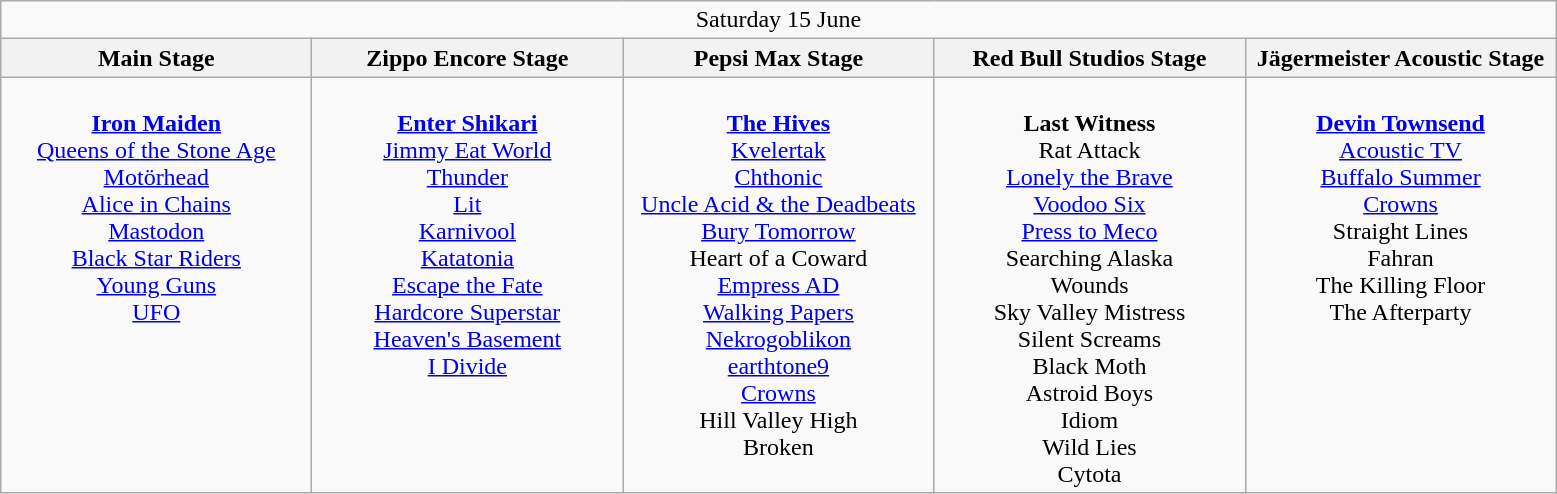<table class="wikitable">
<tr>
<td colspan="5" style="text-align:center;">Saturday 15 June</td>
</tr>
<tr>
<th>Main Stage</th>
<th>Zippo Encore Stage</th>
<th>Pepsi Max Stage</th>
<th>Red Bull Studios Stage</th>
<th>Jägermeister Acoustic Stage</th>
</tr>
<tr>
<td style="text-align:center; vertical-align:top; width:200px;"><br><strong><a href='#'>Iron Maiden</a></strong><br>
<a href='#'>Queens of the Stone Age</a><br>
<a href='#'>Motörhead</a><br>
<a href='#'>Alice in Chains</a><br>
<a href='#'>Mastodon</a><br>
<a href='#'>Black Star Riders</a><br>
<a href='#'>Young Guns</a><br>
<a href='#'>UFO</a><br></td>
<td style="text-align:center; vertical-align:top; width:200px;"><br><strong><a href='#'>Enter Shikari</a></strong><br>
<a href='#'>Jimmy Eat World</a><br>
<a href='#'>Thunder</a> <br>
<a href='#'>Lit</a> <br>
<a href='#'>Karnivool</a> <br>
<a href='#'>Katatonia</a> <br>
<a href='#'>Escape the Fate</a> <br>
<a href='#'>Hardcore Superstar</a><br>
<a href='#'>Heaven's Basement</a><br>
<a href='#'>I Divide</a><br></td>
<td style="text-align:center; vertical-align:top; width:200px;"><br><strong><a href='#'>The Hives</a></strong><br>
<a href='#'>Kvelertak</a><br>
<a href='#'>Chthonic</a><br>
<a href='#'>Uncle Acid & the Deadbeats</a> <br>
<a href='#'>Bury Tomorrow</a> <br>
Heart of a Coward<br>
<a href='#'>Empress AD</a> <br>
<a href='#'>Walking Papers</a><br>
<a href='#'>Nekrogoblikon</a> <br>
<a href='#'>earthtone9</a> <br>
<a href='#'>Crowns</a> <br>
Hill Valley High <br>
Broken<br></td>
<td style="text-align:center; vertical-align:top; width:200px;"><br><strong>Last Witness</strong> <br>
Rat Attack <br>
<a href='#'>Lonely the Brave</a> <br>
<a href='#'>Voodoo Six</a> <br>
<a href='#'>Press to Meco</a> <br>
Searching Alaska <br>
Wounds<br>
Sky Valley Mistress <br>
Silent Screams <br>
Black Moth<br>
Astroid Boys <br>
Idiom<br>
Wild Lies<br>
Cytota<br></td>
<td style="text-align:center; vertical-align:top; width:200px;"><br><strong><a href='#'>Devin Townsend</a></strong><br>
<a href='#'>Acoustic TV</a><br>
<a href='#'>Buffalo Summer</a><br>
<a href='#'>Crowns</a><br>
Straight Lines<br>
Fahran<br>
The Killing Floor<br>
The Afterparty</td>
</tr>
</table>
